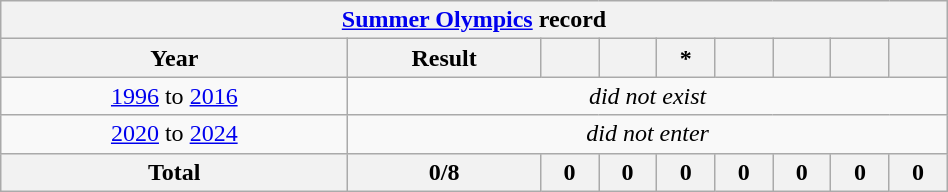<table class="wikitable" style="text-align: center; width:50%;">
<tr>
<th colspan=10><a href='#'>Summer Olympics</a> record</th>
</tr>
<tr>
<th>Year</th>
<th>Result</th>
<th></th>
<th></th>
<th>*</th>
<th></th>
<th></th>
<th></th>
<th></th>
</tr>
<tr>
<td> <a href='#'>1996</a> to  <a href='#'>2016</a></td>
<td colspan=8><em>did not exist</em></td>
</tr>
<tr>
<td> <a href='#'>2020</a> to  <a href='#'>2024</a></td>
<td colspan=8><em>did not enter</em></td>
</tr>
<tr>
<th>Total</th>
<th>0/8</th>
<th>0</th>
<th>0</th>
<th>0</th>
<th>0</th>
<th>0</th>
<th>0</th>
<th>0</th>
</tr>
</table>
